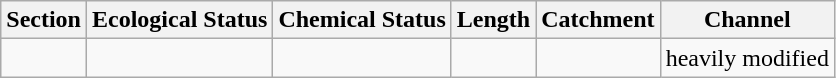<table class="wikitable">
<tr>
<th>Section</th>
<th>Ecological Status</th>
<th>Chemical Status</th>
<th>Length</th>
<th>Catchment</th>
<th>Channel</th>
</tr>
<tr>
<td></td>
<td></td>
<td></td>
<td></td>
<td></td>
<td>heavily modified</td>
</tr>
</table>
